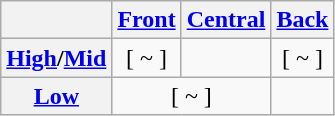<table class="wikitable" style="text-align:center;">
<tr>
<th></th>
<th><a href='#'>Front</a></th>
<th><a href='#'>Central</a></th>
<th><a href='#'>Back</a></th>
</tr>
<tr>
<th><a href='#'>High</a>/<a href='#'>Mid</a></th>
<td>[ ~ ]</td>
<td></td>
<td>[ ~ ]</td>
</tr>
<tr>
<th><a href='#'>Low</a></th>
<td colspan="2">[ ~ ]</td>
<td></td>
</tr>
</table>
